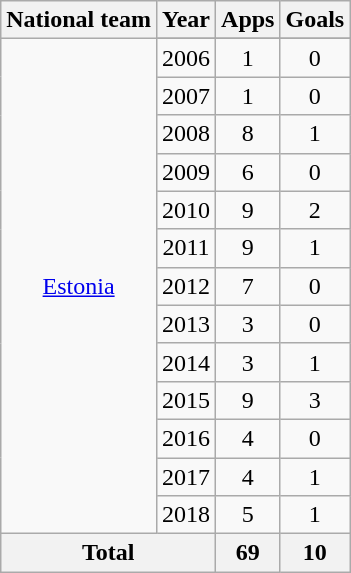<table class="wikitable" style="text-align:center;">
<tr>
<th>National team</th>
<th>Year</th>
<th>Apps</th>
<th>Goals</th>
</tr>
<tr>
<td rowspan=14><a href='#'>Estonia</a></td>
</tr>
<tr>
<td>2006</td>
<td>1</td>
<td>0</td>
</tr>
<tr>
<td>2007</td>
<td>1</td>
<td>0</td>
</tr>
<tr>
<td>2008</td>
<td>8</td>
<td>1</td>
</tr>
<tr>
<td>2009</td>
<td>6</td>
<td>0</td>
</tr>
<tr>
<td>2010</td>
<td>9</td>
<td>2</td>
</tr>
<tr>
<td>2011</td>
<td>9</td>
<td>1</td>
</tr>
<tr>
<td>2012</td>
<td>7</td>
<td>0</td>
</tr>
<tr>
<td>2013</td>
<td>3</td>
<td>0</td>
</tr>
<tr>
<td>2014</td>
<td>3</td>
<td>1</td>
</tr>
<tr>
<td>2015</td>
<td>9</td>
<td>3</td>
</tr>
<tr>
<td>2016</td>
<td>4</td>
<td>0</td>
</tr>
<tr>
<td>2017</td>
<td>4</td>
<td>1</td>
</tr>
<tr>
<td>2018</td>
<td>5</td>
<td>1</td>
</tr>
<tr>
<th colspan=2>Total</th>
<th>69</th>
<th>10</th>
</tr>
</table>
